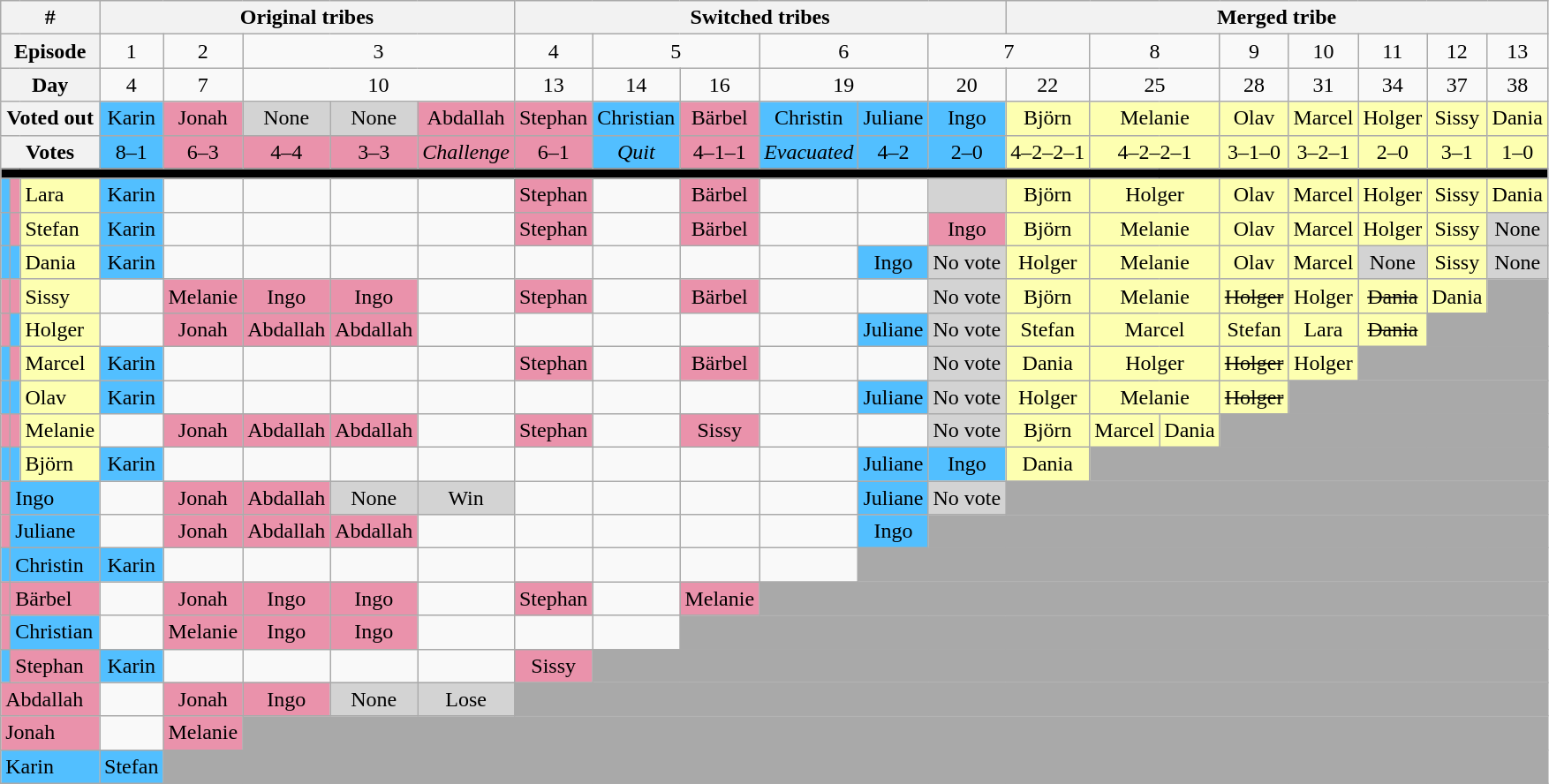<table class="wikitable nowrap" text-align:center;">
<tr>
<th colspan=3>#</th>
<th colspan="5">Original tribes</th>
<th colspan=6>Switched tribes</th>
<th colspan=8>Merged tribe</th>
</tr>
<tr>
<th align="left" colspan=3>Episode</th>
<td align="center">1</td>
<td align="center">2</td>
<td align="center" colspan=3>3</td>
<td align="center">4</td>
<td align="center" colspan=2>5</td>
<td align="center" colspan=2>6</td>
<td align="center" colspan=2>7</td>
<td align="center" colspan=2>8</td>
<td align="center">9</td>
<td align="center">10</td>
<td align="center">11</td>
<td align="center">12</td>
<td align="center">13</td>
</tr>
<tr>
<th align="left" colspan=3>Day</th>
<td align="center">4</td>
<td align="center">7</td>
<td align="center" colspan=3>10</td>
<td align="center">13</td>
<td align="center">14</td>
<td align="center">16</td>
<td align="center" colspan=2>19</td>
<td align="center">20</td>
<td align="center">22</td>
<td align="center" colspan=2>25</td>
<td align="center">28</td>
<td align="center">31</td>
<td align="center">34</td>
<td align="center">37</td>
<td align="center">38</td>
</tr>
<tr>
<th align="left" colspan=3>Voted out</th>
<td align="center" bgcolor=52BFFF>Karin</td>
<td align="center" bgcolor=EA92AB>Jonah</td>
<td align="center" bgcolor=D3D3D3>None</td>
<td align="center" bgcolor=D3D3D3>None</td>
<td align="center" bgcolor=EA92AB>Abdallah</td>
<td align="center" bgcolor=EA92AB>Stephan</td>
<td align="center" bgcolor=52BFFF>Christian</td>
<td align="center" bgcolor=EA92AB>Bärbel</td>
<td align="center" bgcolor=52BFFF>Christin</td>
<td align="center" bgcolor=52BFFF>Juliane</td>
<td align="center" bgcolor=52BFFF>Ingo</td>
<td align="center" bgcolor=FDFFB0>Björn</td>
<td align="center" bgcolor=FDFFB0 colspan=2>Melanie</td>
<td align="center" bgcolor=FDFFB0>Olav</td>
<td align="center" bgcolor=FDFFB0>Marcel</td>
<td align="center" bgcolor=FDFFB0>Holger</td>
<td align="center" bgcolor=FDFFB0>Sissy</td>
<td align="center" bgcolor=FDFFB0>Dania</td>
</tr>
<tr>
<th align="left" colspan=3>Votes</th>
<td align="center" bgcolor=52BFFF>8–1</td>
<td align="center" bgcolor=EA92AB>6–3</td>
<td align="center" bgcolor=EA92AB>4–4</td>
<td align="center" bgcolor=EA92AB>3–3</td>
<td align="center" bgcolor=EA92AB><em>Challenge</em></td>
<td align="center" bgcolor=EA92AB>6–1</td>
<td align="center" bgcolor=52BFFF><em>Quit</em></td>
<td align="center" bgcolor=EA92AB>4–1–1</td>
<td align="center" bgcolor=52BFFF><em>Evacuated</em></td>
<td align="center" bgcolor=52BFFF>4–2</td>
<td align="center" bgcolor=52BFFF>2–0</td>
<td align="center" bgcolor=FDFFB0>4–2–2–1</td>
<td align="center" bgcolor=FDFFB0 colspan=2>4–2–2–1</td>
<td align="center" bgcolor=FDFFB0>3–1–0</td>
<td align="center" bgcolor=FDFFB0>3–2–1</td>
<td align="center" bgcolor=FDFFB0>2–0</td>
<td align="center" bgcolor=FDFFB0>3–1</td>
<td align="center" bgcolor=FDFFB0>1–0</td>
</tr>
<tr>
<td colspan="22" bgcolor="black"></td>
</tr>
<tr>
<td align="left" bgcolor=52BFFF></td>
<td align="left" bgcolor=EA92AB></td>
<td align="left" bgcolor=FDFFB0>Lara</td>
<td bgcolor=52BFFF align=center>Karin</td>
<td></td>
<td></td>
<td></td>
<td></td>
<td align="center" bgcolor=EA92AB>Stephan</td>
<td></td>
<td align="center" bgcolor=EA92AB>Bärbel</td>
<td></td>
<td></td>
<td align="center" bgcolor=D3D3D3></td>
<td align="center" bgcolor=FDFFB0>Björn</td>
<td align="center" bgcolor=FDFFB0 colspan=2>Holger</td>
<td align="center" bgcolor=FDFFB0>Olav</td>
<td align="center" bgcolor=FDFFB0>Marcel</td>
<td align="center" bgcolor=FDFFB0>Holger</td>
<td align="center" bgcolor=FDFFB0>Sissy</td>
<td align="center" bgcolor=FDFFB0>Dania</td>
</tr>
<tr>
<td align="left" bgcolor=52BFFF></td>
<td align="left" bgcolor=EA92AB></td>
<td align="left" bgcolor=FDFFB0>Stefan</td>
<td bgcolor=52BFFF align=center>Karin</td>
<td></td>
<td></td>
<td></td>
<td></td>
<td align="center" bgcolor=EA92AB>Stephan</td>
<td></td>
<td align="center" bgcolor=EA92AB>Bärbel</td>
<td></td>
<td></td>
<td bgcolor=EA92AB align=center>Ingo</td>
<td align="center" bgcolor=FDFFB0>Björn</td>
<td align="center" bgcolor=FDFFB0 colspan=2>Melanie</td>
<td align="center" bgcolor=FDFFB0>Olav</td>
<td align="center" bgcolor=FDFFB0>Marcel</td>
<td align="center" bgcolor=FDFFB0>Holger</td>
<td align="center" bgcolor=FDFFB0>Sissy</td>
<td align="center" bgcolor=D3D3D3>None</td>
</tr>
<tr>
<td align="left" bgcolor=52BFFF></td>
<td align="left" bgcolor=52BFFF></td>
<td align="left" bgcolor=FDFFB0>Dania</td>
<td bgcolor=52BFFF align=center>Karin</td>
<td></td>
<td></td>
<td></td>
<td></td>
<td></td>
<td></td>
<td></td>
<td></td>
<td bgcolor=52BFFF align=center>Ingo</td>
<td align="center" bgcolor=D3D3D3>No vote</td>
<td align="center" bgcolor=FDFFB0>Holger</td>
<td align="center" bgcolor=FDFFB0 colspan=2>Melanie</td>
<td align="center" bgcolor=FDFFB0>Olav</td>
<td align="center" bgcolor=FDFFB0>Marcel</td>
<td align="center" bgcolor=D3D3D3>None</td>
<td align="center" bgcolor=FDFFB0>Sissy</td>
<td align="center" bgcolor=D3D3D3>None</td>
</tr>
<tr>
<td align="left" bgcolor=EA92AB></td>
<td align="left" bgcolor=EA92AB></td>
<td align="left" bgcolor=FDFFB0>Sissy</td>
<td></td>
<td align="center" bgcolor=EA92AB>Melanie</td>
<td align="center" bgcolor=EA92AB>Ingo</td>
<td align="center" bgcolor=EA92AB>Ingo</td>
<td></td>
<td align="center" bgcolor=EA92AB>Stephan</td>
<td></td>
<td align="center" bgcolor=EA92AB>Bärbel</td>
<td></td>
<td></td>
<td align="center" bgcolor=D3D3D3>No vote</td>
<td align="center" bgcolor=FDFFB0>Björn</td>
<td align="center" bgcolor=FDFFB0 colspan=2>Melanie</td>
<td align="center" bgcolor=FDFFB0><s>Holger</s></td>
<td align="center" bgcolor=FDFFB0>Holger</td>
<td align="center" bgcolor=FDFFB0><s>Dania</s></td>
<td align="center" bgcolor=FDFFB0>Dania</td>
<td bgcolor=darkgrey></td>
</tr>
<tr>
<td align="left" bgcolor=EA92AB></td>
<td align="left" bgcolor=52BFFF></td>
<td align="left" bgcolor=FDFFB0>Holger</td>
<td></td>
<td align="center" bgcolor=EA92AB>Jonah</td>
<td align="center" bgcolor=EA92AB>Abdallah</td>
<td align="center" bgcolor=EA92AB>Abdallah</td>
<td></td>
<td></td>
<td></td>
<td></td>
<td></td>
<td bgcolor=52BFFF align=center>Juliane</td>
<td align="center" bgcolor=D3D3D3>No vote</td>
<td align="center" bgcolor=FDFFB0>Stefan</td>
<td align="center" bgcolor=FDFFB0 colspan=2>Marcel</td>
<td align="center" bgcolor=FDFFB0>Stefan</td>
<td align="center" bgcolor=FDFFB0>Lara</td>
<td align="center" bgcolor=FDFFB0><s>Dania</s></td>
<td bgcolor=darkgrey colspan=2></td>
</tr>
<tr>
<td align="left" bgcolor=52BFFF></td>
<td align="left" bgcolor=EA92AB></td>
<td align="left" bgcolor=FDFFB0>Marcel</td>
<td bgcolor=52BFFF align=center>Karin</td>
<td></td>
<td></td>
<td></td>
<td></td>
<td align="center" bgcolor=EA92AB>Stephan</td>
<td></td>
<td align="center" bgcolor=EA92AB>Bärbel</td>
<td></td>
<td></td>
<td align="center" bgcolor=D3D3D3>No vote</td>
<td align="center" bgcolor=FDFFB0>Dania</td>
<td align="center" bgcolor=FDFFB0 colspan=2>Holger</td>
<td align="center" bgcolor=FDFFB0><s>Holger</s></td>
<td align="center" bgcolor=FDFFB0>Holger</td>
<td bgcolor=darkgrey colspan=3></td>
</tr>
<tr>
<td align="left" bgcolor=52BFFF></td>
<td align="left" bgcolor=52BFFF></td>
<td align="left" bgcolor=FDFFB0>Olav</td>
<td bgcolor=52BFFF align=center>Karin</td>
<td></td>
<td></td>
<td></td>
<td></td>
<td></td>
<td></td>
<td></td>
<td></td>
<td bgcolor=52BFFF align=center>Juliane</td>
<td align="center" bgcolor=D3D3D3>No vote</td>
<td align="center" bgcolor=FDFFB0>Holger</td>
<td align="center" bgcolor=FDFFB0 colspan=2>Melanie</td>
<td align="center" bgcolor=FDFFB0><s>Holger</s></td>
<td bgcolor=darkgrey colspan=4></td>
</tr>
<tr>
<td align="left" bgcolor=EA92AB></td>
<td align="left" bgcolor=EA92AB></td>
<td align="left" bgcolor=FDFFB0>Melanie</td>
<td></td>
<td align="center" bgcolor=EA92AB>Jonah</td>
<td align="center" bgcolor=EA92AB>Abdallah</td>
<td align="center" bgcolor=EA92AB>Abdallah</td>
<td></td>
<td align="center" bgcolor=EA92AB>Stephan</td>
<td></td>
<td align="center" bgcolor=EA92AB>Sissy</td>
<td></td>
<td></td>
<td align="center" bgcolor=D3D3D3>No vote</td>
<td align="center" bgcolor=FDFFB0>Björn</td>
<td align="center" bgcolor=FDFFB0>Marcel</td>
<td align="center" bgcolor=FDFFB0>Dania</td>
<td bgcolor=darkgrey colspan=5></td>
</tr>
<tr>
<td align="left" bgcolor=52BFFF></td>
<td align="left" bgcolor=52BFFF></td>
<td align="left" bgcolor=FDFFB0>Björn</td>
<td bgcolor=52BFFF align=center>Karin</td>
<td></td>
<td></td>
<td></td>
<td></td>
<td></td>
<td></td>
<td></td>
<td></td>
<td bgcolor=52BFFF align=center>Juliane</td>
<td bgcolor=52BFFF align=center>Ingo</td>
<td align="center" bgcolor=FDFFB0>Dania</td>
<td bgcolor=darkgrey colspan=7></td>
</tr>
<tr>
<td align="left" bgcolor=EA92AB></td>
<td align="left" bgcolor=52BFFF colspan=2>Ingo</td>
<td></td>
<td align="center" bgcolor=EA92AB>Jonah</td>
<td align="center" bgcolor=EA92AB>Abdallah</td>
<td align="center" bgcolor=D3D3D3>None</td>
<td align="center" bgcolor=D3D3D3>Win</td>
<td></td>
<td></td>
<td></td>
<td></td>
<td bgcolor=52BFFF align=center>Juliane</td>
<td align="center" bgcolor=D3D3D3>No vote</td>
<td bgcolor=darkgrey colspan=8></td>
</tr>
<tr>
<td align="left" bgcolor=EA92AB></td>
<td align="left" bgcolor=52BFFF colspan=2>Juliane</td>
<td></td>
<td align="center" bgcolor=EA92AB>Jonah</td>
<td align="center" bgcolor=EA92AB>Abdallah</td>
<td align="center" bgcolor=EA92AB>Abdallah</td>
<td></td>
<td></td>
<td></td>
<td></td>
<td></td>
<td bgcolor=52BFFF align=center>Ingo</td>
<td bgcolor=darkgrey colspan=9></td>
</tr>
<tr>
<td align="left" bgcolor=52BFFF></td>
<td align="left" bgcolor=52BFFF colspan=2>Christin</td>
<td bgcolor=52BFFF align=center>Karin</td>
<td></td>
<td></td>
<td></td>
<td></td>
<td></td>
<td></td>
<td></td>
<td></td>
<td bgcolor=darkgrey colspan=10></td>
</tr>
<tr>
<td align="left" bgcolor=EA92AB></td>
<td align="left" bgcolor=EA92AB colspan=2>Bärbel</td>
<td></td>
<td align="center" bgcolor=EA92AB>Jonah</td>
<td align="center" bgcolor=EA92AB>Ingo</td>
<td align="center" bgcolor=EA92AB>Ingo</td>
<td></td>
<td align="center" bgcolor=EA92AB>Stephan</td>
<td></td>
<td align="center" bgcolor=EA92AB>Melanie</td>
<td bgcolor=darkgrey colspan=11></td>
</tr>
<tr>
<td align="left" bgcolor=EA92AB></td>
<td align="left" bgcolor=52BFFF colspan=2>Christian</td>
<td></td>
<td align="center" bgcolor=EA92AB>Melanie</td>
<td align="center" bgcolor=EA92AB>Ingo</td>
<td align="center" bgcolor=EA92AB>Ingo</td>
<td></td>
<td></td>
<td></td>
<td bgcolor=darkgrey colspan=12></td>
</tr>
<tr>
<td align="left" bgcolor=52BFFF></td>
<td align="left" bgcolor=EA92AB colspan=2>Stephan</td>
<td bgcolor=52BFFF align=center>Karin</td>
<td></td>
<td></td>
<td></td>
<td></td>
<td align="center" bgcolor=EA92AB>Sissy</td>
<td bgcolor=darkgrey colspan=13></td>
</tr>
<tr>
<td align="left" bgcolor=EA92AB colspan=3>Abdallah</td>
<td></td>
<td align="center" bgcolor=EA92AB>Jonah</td>
<td align="center" bgcolor=EA92AB>Ingo</td>
<td align="center" bgcolor=D3D3D3>None</td>
<td align="center" bgcolor=D3D3D3>Lose</td>
<td bgcolor=darkgrey colspan=14></td>
</tr>
<tr>
<td align="left" bgcolor=EA92AB colspan=3>Jonah</td>
<td></td>
<td align="center" bgcolor=EA92AB>Melanie</td>
<td bgcolor=darkgrey colspan=17></td>
</tr>
<tr>
<td align="left" bgcolor=52BFFF colspan=3>Karin</td>
<td bgcolor=52BFFF align=center>Stefan</td>
<td bgcolor=darkgray colspan=18></td>
</tr>
</table>
